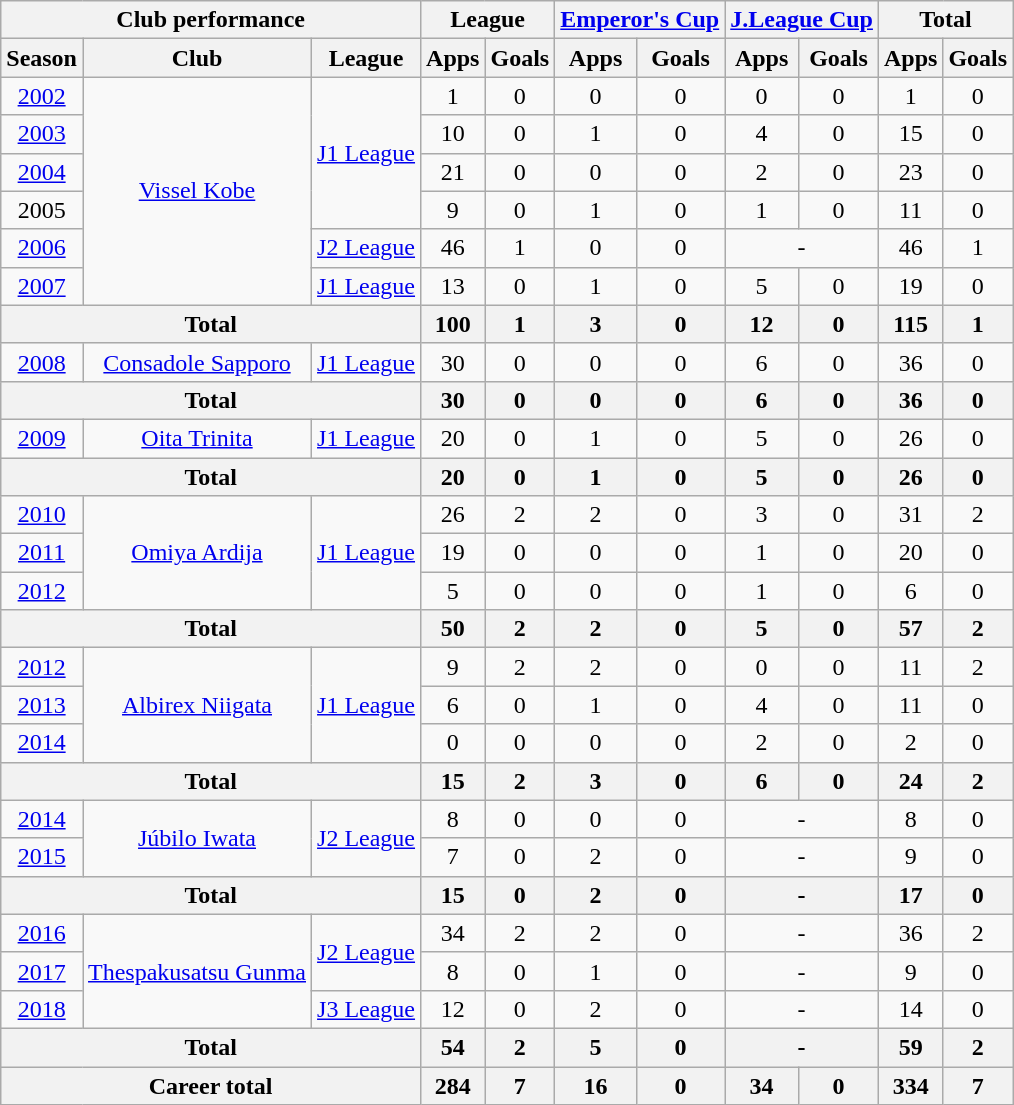<table class="wikitable" style="text-align: center">
<tr>
<th Colspan="3">Club performance</th>
<th Colspan="2">League</th>
<th Colspan="2"><a href='#'>Emperor's Cup</a></th>
<th Colspan="2"><a href='#'>J.League Cup</a></th>
<th Colspan="2">Total</th>
</tr>
<tr>
<th>Season</th>
<th>Club</th>
<th>League</th>
<th>Apps</th>
<th>Goals</th>
<th>Apps</th>
<th>Goals</th>
<th>Apps</th>
<th>Goals</th>
<th>Apps</th>
<th>Goals</th>
</tr>
<tr>
<td><a href='#'>2002</a></td>
<td rowspan="6"><a href='#'>Vissel Kobe</a></td>
<td rowspan="4"><a href='#'>J1 League</a></td>
<td>1</td>
<td>0</td>
<td>0</td>
<td>0</td>
<td>0</td>
<td>0</td>
<td>1</td>
<td>0</td>
</tr>
<tr>
<td><a href='#'>2003</a></td>
<td>10</td>
<td>0</td>
<td>1</td>
<td>0</td>
<td>4</td>
<td>0</td>
<td>15</td>
<td>0</td>
</tr>
<tr>
<td><a href='#'>2004</a></td>
<td>21</td>
<td>0</td>
<td>0</td>
<td>0</td>
<td>2</td>
<td>0</td>
<td>23</td>
<td>0</td>
</tr>
<tr>
<td>2005</td>
<td>9</td>
<td>0</td>
<td>1</td>
<td>0</td>
<td>1</td>
<td>0</td>
<td>11</td>
<td>0</td>
</tr>
<tr>
<td><a href='#'>2006</a></td>
<td><a href='#'>J2 League</a></td>
<td>46</td>
<td>1</td>
<td>0</td>
<td>0</td>
<td colspan="2">-</td>
<td>46</td>
<td>1</td>
</tr>
<tr>
<td><a href='#'>2007</a></td>
<td><a href='#'>J1 League</a></td>
<td>13</td>
<td>0</td>
<td>1</td>
<td>0</td>
<td>5</td>
<td>0</td>
<td>19</td>
<td>0</td>
</tr>
<tr>
<th colspan="3">Total</th>
<th>100</th>
<th>1</th>
<th>3</th>
<th>0</th>
<th>12</th>
<th>0</th>
<th>115</th>
<th>1</th>
</tr>
<tr>
<td><a href='#'>2008</a></td>
<td><a href='#'>Consadole Sapporo</a></td>
<td><a href='#'>J1 League</a></td>
<td>30</td>
<td>0</td>
<td>0</td>
<td>0</td>
<td>6</td>
<td>0</td>
<td>36</td>
<td>0</td>
</tr>
<tr>
<th colspan="3">Total</th>
<th>30</th>
<th>0</th>
<th>0</th>
<th>0</th>
<th>6</th>
<th>0</th>
<th>36</th>
<th>0</th>
</tr>
<tr>
<td><a href='#'>2009</a></td>
<td><a href='#'>Oita Trinita</a></td>
<td><a href='#'>J1 League</a></td>
<td>20</td>
<td>0</td>
<td>1</td>
<td>0</td>
<td>5</td>
<td>0</td>
<td>26</td>
<td>0</td>
</tr>
<tr>
<th colspan="3">Total</th>
<th>20</th>
<th>0</th>
<th>1</th>
<th>0</th>
<th>5</th>
<th>0</th>
<th>26</th>
<th>0</th>
</tr>
<tr>
<td><a href='#'>2010</a></td>
<td rowspan="3"><a href='#'>Omiya Ardija</a></td>
<td rowspan="3"><a href='#'>J1 League</a></td>
<td>26</td>
<td>2</td>
<td>2</td>
<td>0</td>
<td>3</td>
<td>0</td>
<td>31</td>
<td>2</td>
</tr>
<tr>
<td><a href='#'>2011</a></td>
<td>19</td>
<td>0</td>
<td>0</td>
<td>0</td>
<td>1</td>
<td>0</td>
<td>20</td>
<td>0</td>
</tr>
<tr>
<td><a href='#'>2012</a></td>
<td>5</td>
<td>0</td>
<td>0</td>
<td>0</td>
<td>1</td>
<td>0</td>
<td>6</td>
<td>0</td>
</tr>
<tr>
<th colspan="3">Total</th>
<th>50</th>
<th>2</th>
<th>2</th>
<th>0</th>
<th>5</th>
<th>0</th>
<th>57</th>
<th>2</th>
</tr>
<tr>
<td><a href='#'>2012</a></td>
<td rowspan="3"><a href='#'>Albirex Niigata</a></td>
<td rowspan="3"><a href='#'>J1 League</a></td>
<td>9</td>
<td>2</td>
<td>2</td>
<td>0</td>
<td>0</td>
<td>0</td>
<td>11</td>
<td>2</td>
</tr>
<tr>
<td><a href='#'>2013</a></td>
<td>6</td>
<td>0</td>
<td>1</td>
<td>0</td>
<td>4</td>
<td>0</td>
<td>11</td>
<td>0</td>
</tr>
<tr>
<td><a href='#'>2014</a></td>
<td>0</td>
<td>0</td>
<td>0</td>
<td>0</td>
<td>2</td>
<td>0</td>
<td>2</td>
<td>0</td>
</tr>
<tr>
<th colspan="3">Total</th>
<th>15</th>
<th>2</th>
<th>3</th>
<th>0</th>
<th>6</th>
<th>0</th>
<th>24</th>
<th>2</th>
</tr>
<tr>
<td><a href='#'>2014</a></td>
<td rowspan="2"><a href='#'>Júbilo Iwata</a></td>
<td rowspan="2"><a href='#'>J2 League</a></td>
<td>8</td>
<td>0</td>
<td>0</td>
<td>0</td>
<td colspan="2">-</td>
<td>8</td>
<td>0</td>
</tr>
<tr>
<td><a href='#'>2015</a></td>
<td>7</td>
<td>0</td>
<td>2</td>
<td>0</td>
<td colspan="2">-</td>
<td>9</td>
<td>0</td>
</tr>
<tr>
<th colspan="3">Total</th>
<th>15</th>
<th>0</th>
<th>2</th>
<th>0</th>
<th colspan="2">-</th>
<th>17</th>
<th>0</th>
</tr>
<tr>
<td><a href='#'>2016</a></td>
<td rowspan="3"><a href='#'>Thespakusatsu Gunma</a></td>
<td rowspan="2"><a href='#'>J2 League</a></td>
<td>34</td>
<td>2</td>
<td>2</td>
<td>0</td>
<td colspan="2">-</td>
<td>36</td>
<td>2</td>
</tr>
<tr>
<td><a href='#'>2017</a></td>
<td>8</td>
<td>0</td>
<td>1</td>
<td>0</td>
<td colspan="2">-</td>
<td>9</td>
<td>0</td>
</tr>
<tr>
<td><a href='#'>2018</a></td>
<td><a href='#'>J3 League</a></td>
<td>12</td>
<td>0</td>
<td>2</td>
<td>0</td>
<td colspan="2">-</td>
<td>14</td>
<td>0</td>
</tr>
<tr>
<th colspan="3">Total</th>
<th>54</th>
<th>2</th>
<th>5</th>
<th>0</th>
<th colspan="2">-</th>
<th>59</th>
<th>2</th>
</tr>
<tr>
<th colspan=3>Career total</th>
<th>284</th>
<th>7</th>
<th>16</th>
<th>0</th>
<th>34</th>
<th>0</th>
<th>334</th>
<th>7</th>
</tr>
</table>
